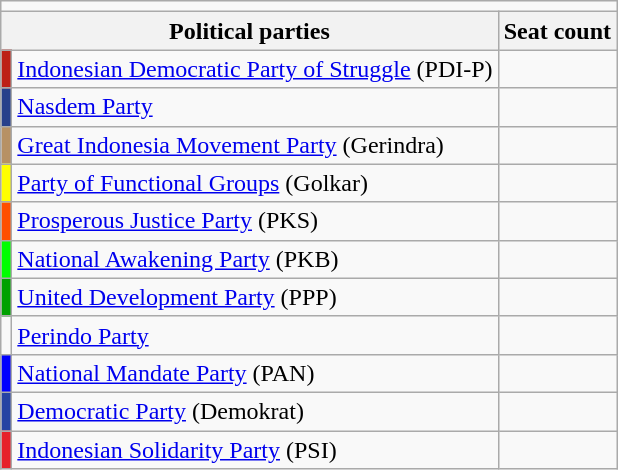<table class="wikitable">
<tr>
<td colspan="4"></td>
</tr>
<tr>
<th colspan="2">Political parties</th>
<th>Seat count</th>
</tr>
<tr>
<td bgcolor=#BD2016></td>
<td><a href='#'>Indonesian Democratic Party of Struggle</a> (PDI-P)</td>
<td></td>
</tr>
<tr>
<td bgcolor=#27408B></td>
<td><a href='#'>Nasdem Party</a></td>
<td></td>
</tr>
<tr>
<td bgcolor=#B79164></td>
<td><a href='#'>Great Indonesia Movement Party</a> (Gerindra)</td>
<td></td>
</tr>
<tr>
<td bgcolor=#FFFF00></td>
<td><a href='#'>Party of Functional Groups</a> (Golkar)</td>
<td></td>
</tr>
<tr>
<td bgcolor=#FF4F00></td>
<td><a href='#'>Prosperous Justice Party</a> (PKS)</td>
<td></td>
</tr>
<tr>
<td bgcolor=#00FF00></td>
<td><a href='#'>National Awakening Party</a> (PKB)</td>
<td></td>
</tr>
<tr>
<td bgcolor=#00A100></td>
<td><a href='#'>United Development Party</a> (PPP)</td>
<td></td>
</tr>
<tr>
<td bgcolor=></td>
<td><a href='#'>Perindo Party</a></td>
<td></td>
</tr>
<tr>
<td bgcolor=#0000FF></td>
<td><a href='#'>National Mandate Party</a> (PAN)</td>
<td></td>
</tr>
<tr>
<td bgcolor=#2643A3></td>
<td><a href='#'>Democratic Party</a> (Demokrat)</td>
<td></td>
</tr>
<tr>
<td bgcolor=#E6212A></td>
<td><a href='#'>Indonesian Solidarity Party</a> (PSI)</td>
<td></td>
</tr>
</table>
